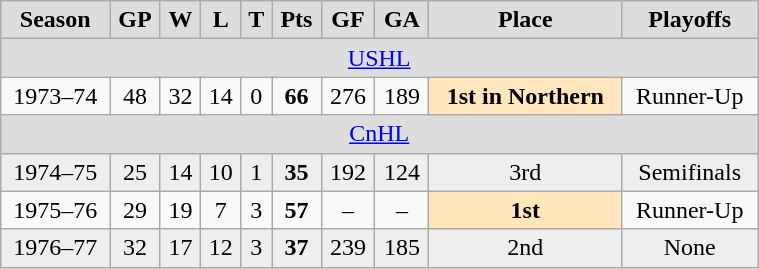<table class="wikitable" width=40%>
<tr style="font-weight:bold; background-color:#dddddd;" align="center" |>
<td>Season</td>
<td>GP</td>
<td>W</td>
<td>L</td>
<td>T</td>
<td>Pts</td>
<td>GF</td>
<td>GA</td>
<td>Place</td>
<td>Playoffs</td>
</tr>
<tr align="center" bgcolor=dddddd>
<td colspan=15><a href='#'>USHL</a></td>
</tr>
<tr align="center">
<td>1973–74</td>
<td>48</td>
<td>32</td>
<td>14</td>
<td>0</td>
<td><strong>66</strong></td>
<td>276</td>
<td>189</td>
<td bgcolor=FFE6BD><strong>1st in Northern</strong></td>
<td>Runner-Up</td>
</tr>
<tr align="center" bgcolor=dddddd>
<td colspan=15><a href='#'>CnHL</a></td>
</tr>
<tr align="center" bgcolor=eeeeee>
<td>1974–75</td>
<td>25</td>
<td>14</td>
<td>10</td>
<td>1</td>
<td><strong>35</strong></td>
<td>192</td>
<td>124</td>
<td>3rd</td>
<td>Semifinals</td>
</tr>
<tr align="center">
<td>1975–76</td>
<td>29</td>
<td>19</td>
<td>7</td>
<td>3</td>
<td><strong>57</strong></td>
<td>–</td>
<td>–</td>
<td bgcolor=FFE6BD><strong>1st</strong></td>
<td>Runner-Up</td>
</tr>
<tr align="center" bgcolor=eeeeee>
<td>1976–77</td>
<td>32</td>
<td>17</td>
<td>12</td>
<td>3</td>
<td><strong>37</strong></td>
<td>239</td>
<td>185</td>
<td>2nd</td>
<td>None</td>
</tr>
</table>
